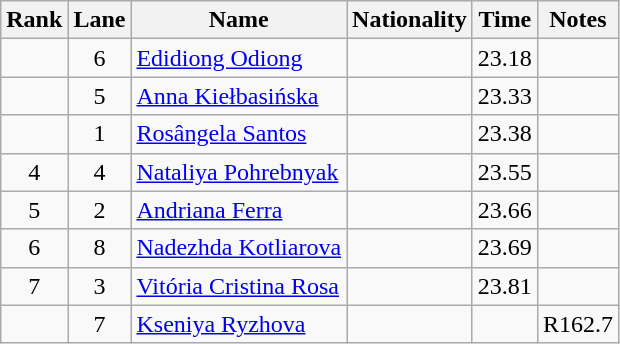<table class="wikitable sortable" style="text-align:center">
<tr>
<th>Rank</th>
<th>Lane</th>
<th>Name</th>
<th>Nationality</th>
<th>Time</th>
<th>Notes</th>
</tr>
<tr>
<td></td>
<td>6</td>
<td align=left><a href='#'>Edidiong Odiong</a></td>
<td align=left></td>
<td>23.18</td>
<td></td>
</tr>
<tr>
<td></td>
<td>5</td>
<td align=left><a href='#'>Anna Kiełbasińska</a></td>
<td align=left></td>
<td>23.33</td>
<td></td>
</tr>
<tr>
<td></td>
<td>1</td>
<td align=left><a href='#'>Rosângela Santos</a></td>
<td align=left></td>
<td>23.38</td>
<td></td>
</tr>
<tr>
<td>4</td>
<td>4</td>
<td align=left><a href='#'>Nataliya Pohrebnyak</a></td>
<td align=left></td>
<td>23.55</td>
<td></td>
</tr>
<tr>
<td>5</td>
<td>2</td>
<td align=left><a href='#'>Andriana Ferra</a></td>
<td align=left></td>
<td>23.66</td>
<td></td>
</tr>
<tr>
<td>6</td>
<td>8</td>
<td align=left><a href='#'>Nadezhda Kotliarova</a></td>
<td align=left></td>
<td>23.69</td>
<td></td>
</tr>
<tr>
<td>7</td>
<td>3</td>
<td align=left><a href='#'>Vitória Cristina Rosa</a></td>
<td align=left></td>
<td>23.81</td>
<td></td>
</tr>
<tr>
<td></td>
<td>7</td>
<td align=left><a href='#'>Kseniya Ryzhova</a></td>
<td align=left></td>
<td></td>
<td>R162.7</td>
</tr>
</table>
